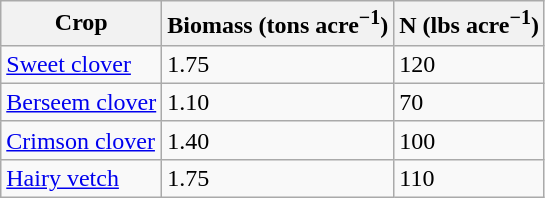<table class="wikitable">
<tr>
<th>Crop</th>
<th>Biomass (tons acre<sup>−1</sup>)</th>
<th>N (lbs acre<sup>−1</sup>)</th>
</tr>
<tr>
<td><a href='#'>Sweet clover</a></td>
<td>1.75</td>
<td>120</td>
</tr>
<tr>
<td><a href='#'>Berseem clover</a></td>
<td>1.10</td>
<td>70</td>
</tr>
<tr>
<td><a href='#'>Crimson clover</a></td>
<td>1.40</td>
<td>100</td>
</tr>
<tr>
<td><a href='#'>Hairy vetch</a></td>
<td>1.75</td>
<td>110</td>
</tr>
</table>
